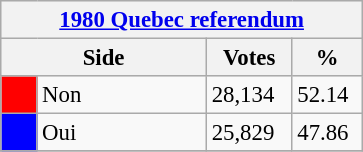<table class="wikitable" style="font-size: 95%; clear:both">
<tr style="background-color:#E9E9E9">
<th colspan=4><a href='#'>1980 Quebec referendum</a></th>
</tr>
<tr style="background-color:#E9E9E9">
<th colspan=2 style="width: 130px">Side</th>
<th style="width: 50px">Votes</th>
<th style="width: 40px">%</th>
</tr>
<tr>
<td bgcolor="red"></td>
<td>Non</td>
<td>28,134</td>
<td>52.14</td>
</tr>
<tr>
<td bgcolor="blue"></td>
<td>Oui</td>
<td>25,829</td>
<td>47.86</td>
</tr>
<tr>
</tr>
</table>
